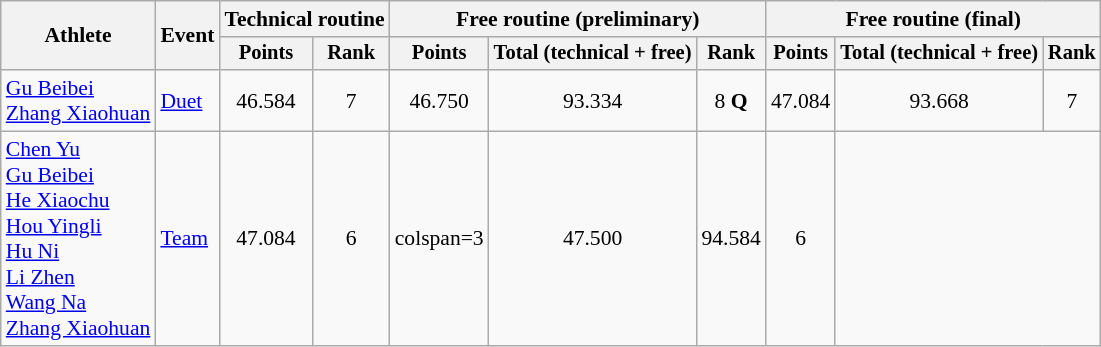<table class="wikitable" style="font-size:90%">
<tr>
<th rowspan="2">Athlete</th>
<th rowspan="2">Event</th>
<th colspan=2>Technical routine</th>
<th colspan=3>Free routine (preliminary)</th>
<th colspan=3>Free routine (final)</th>
</tr>
<tr style="font-size:95%">
<th>Points</th>
<th>Rank</th>
<th>Points</th>
<th>Total (technical + free)</th>
<th>Rank</th>
<th>Points</th>
<th>Total (technical + free)</th>
<th>Rank</th>
</tr>
<tr align=center>
<td align=left><a href='#'>Gu Beibei</a><br><a href='#'>Zhang Xiaohuan</a></td>
<td align=left><a href='#'>Duet</a></td>
<td>46.584</td>
<td>7</td>
<td>46.750</td>
<td>93.334</td>
<td>8 <strong>Q</strong></td>
<td>47.084</td>
<td>93.668</td>
<td>7</td>
</tr>
<tr align=center>
<td align=left><a href='#'>Chen Yu</a><br><a href='#'>Gu Beibei</a><br><a href='#'>He Xiaochu</a><br><a href='#'>Hou Yingli</a><br><a href='#'>Hu Ni</a><br><a href='#'>Li Zhen</a><br> <a href='#'>Wang Na</a><br><a href='#'>Zhang Xiaohuan</a></td>
<td align=left><a href='#'>Team</a></td>
<td>47.084</td>
<td>6</td>
<td>colspan=3 </td>
<td>47.500</td>
<td>94.584</td>
<td>6</td>
</tr>
</table>
